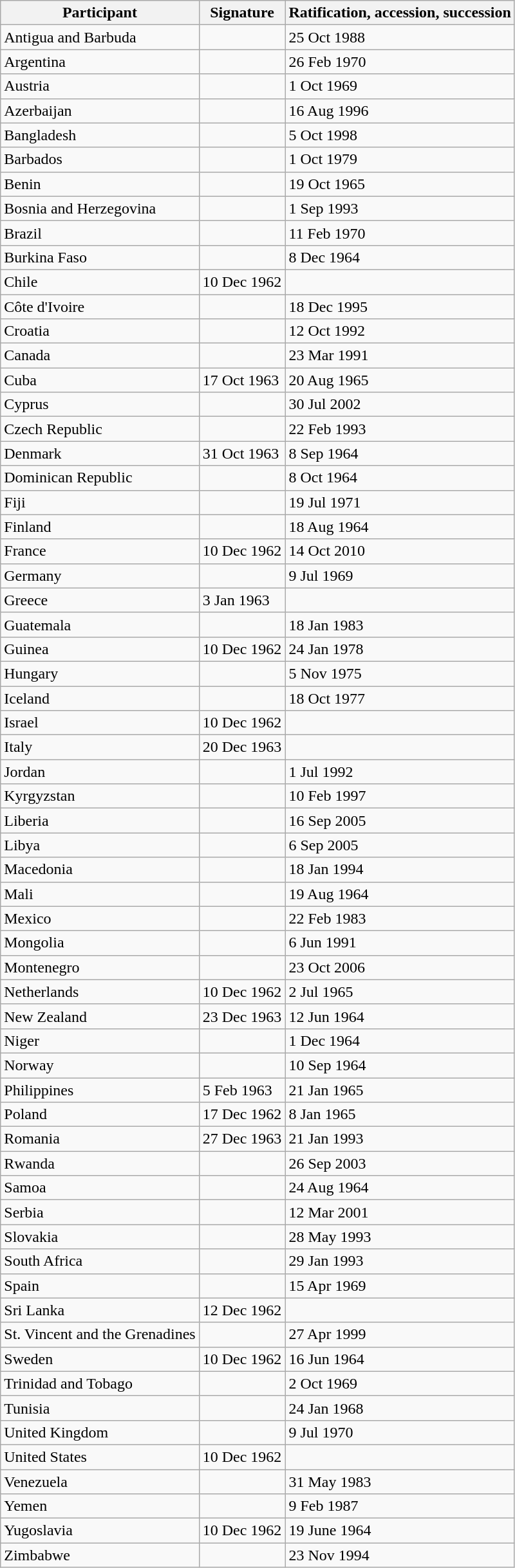<table class="wikitable">
<tr>
<th>Participant</th>
<th>Signature</th>
<th>Ratification, accession, succession</th>
</tr>
<tr>
<td>Antigua and Barbuda</td>
<td></td>
<td>25 Oct 1988</td>
</tr>
<tr>
<td>Argentina</td>
<td></td>
<td>26 Feb 1970</td>
</tr>
<tr>
<td>Austria</td>
<td></td>
<td>1 Oct 1969</td>
</tr>
<tr>
<td>Azerbaijan</td>
<td></td>
<td>16 Aug 1996</td>
</tr>
<tr>
<td>Bangladesh</td>
<td></td>
<td>5 Oct 1998</td>
</tr>
<tr>
<td>Barbados</td>
<td></td>
<td>1 Oct 1979</td>
</tr>
<tr>
<td>Benin</td>
<td></td>
<td>19 Oct 1965</td>
</tr>
<tr>
<td>Bosnia and Herzegovina</td>
<td></td>
<td>1 Sep 1993</td>
</tr>
<tr>
<td>Brazil</td>
<td></td>
<td>11 Feb 1970</td>
</tr>
<tr>
<td>Burkina Faso</td>
<td></td>
<td>8 Dec 1964</td>
</tr>
<tr>
<td>Chile</td>
<td>10 Dec 1962</td>
<td></td>
</tr>
<tr>
<td>Côte d'Ivoire</td>
<td></td>
<td>18 Dec 1995</td>
</tr>
<tr>
<td>Croatia</td>
<td></td>
<td>12 Oct 1992</td>
</tr>
<tr>
<td>Canada</td>
<td></td>
<td>23 Mar 1991</td>
</tr>
<tr>
<td>Cuba</td>
<td>17 Oct 1963</td>
<td>20 Aug 1965</td>
</tr>
<tr>
<td>Cyprus</td>
<td></td>
<td>30 Jul 2002</td>
</tr>
<tr>
<td>Czech Republic</td>
<td></td>
<td>22 Feb 1993</td>
</tr>
<tr>
<td>Denmark</td>
<td>31 Oct 1963</td>
<td>8 Sep 1964</td>
</tr>
<tr>
<td>Dominican Republic</td>
<td></td>
<td>8 Oct 1964</td>
</tr>
<tr>
<td>Fiji</td>
<td></td>
<td>19 Jul 1971</td>
</tr>
<tr>
<td>Finland</td>
<td></td>
<td>18 Aug 1964</td>
</tr>
<tr>
<td>France</td>
<td>10 Dec 1962</td>
<td>14 Oct 2010</td>
</tr>
<tr>
<td>Germany</td>
<td></td>
<td>9 Jul 1969</td>
</tr>
<tr>
<td>Greece</td>
<td>3 Jan 1963</td>
<td></td>
</tr>
<tr>
<td>Guatemala</td>
<td></td>
<td>18 Jan 1983</td>
</tr>
<tr>
<td>Guinea</td>
<td>10 Dec 1962</td>
<td>24 Jan 1978</td>
</tr>
<tr>
<td>Hungary</td>
<td></td>
<td>5 Nov 1975</td>
</tr>
<tr>
<td>Iceland</td>
<td></td>
<td>18 Oct 1977</td>
</tr>
<tr>
<td>Israel</td>
<td>10 Dec 1962</td>
<td></td>
</tr>
<tr>
<td>Italy</td>
<td>20 Dec 1963</td>
<td></td>
</tr>
<tr>
<td>Jordan</td>
<td></td>
<td>1 Jul 1992</td>
</tr>
<tr>
<td>Kyrgyzstan</td>
<td></td>
<td>10 Feb 1997</td>
</tr>
<tr>
<td>Liberia</td>
<td></td>
<td>16 Sep 2005</td>
</tr>
<tr>
<td>Libya</td>
<td></td>
<td>6 Sep 2005</td>
</tr>
<tr>
<td>Macedonia</td>
<td></td>
<td>18 Jan 1994</td>
</tr>
<tr>
<td>Mali</td>
<td></td>
<td>19 Aug 1964</td>
</tr>
<tr>
<td>Mexico</td>
<td></td>
<td>22 Feb 1983</td>
</tr>
<tr>
<td>Mongolia</td>
<td></td>
<td>6 Jun 1991</td>
</tr>
<tr>
<td>Montenegro</td>
<td></td>
<td>23 Oct 2006</td>
</tr>
<tr>
<td>Netherlands</td>
<td>10 Dec 1962</td>
<td>2 Jul 1965</td>
</tr>
<tr>
<td>New Zealand</td>
<td>23 Dec 1963</td>
<td>12 Jun 1964</td>
</tr>
<tr>
<td>Niger</td>
<td></td>
<td>1 Dec 1964</td>
</tr>
<tr>
<td>Norway</td>
<td></td>
<td>10 Sep 1964</td>
</tr>
<tr>
<td>Philippines</td>
<td>5 Feb 1963</td>
<td>21 Jan 1965</td>
</tr>
<tr>
<td>Poland</td>
<td>17 Dec 1962</td>
<td>8 Jan 1965</td>
</tr>
<tr>
<td>Romania</td>
<td>27 Dec 1963</td>
<td>21 Jan 1993</td>
</tr>
<tr>
<td>Rwanda</td>
<td></td>
<td>26 Sep 2003</td>
</tr>
<tr>
<td>Samoa</td>
<td></td>
<td>24 Aug 1964</td>
</tr>
<tr>
<td>Serbia</td>
<td></td>
<td>12 Mar 2001</td>
</tr>
<tr>
<td>Slovakia</td>
<td></td>
<td>28 May 1993</td>
</tr>
<tr>
<td>South Africa</td>
<td></td>
<td>29 Jan 1993</td>
</tr>
<tr>
<td>Spain</td>
<td></td>
<td>15 Apr 1969</td>
</tr>
<tr>
<td>Sri Lanka</td>
<td>12 Dec 1962</td>
<td></td>
</tr>
<tr>
<td>St. Vincent and the Grenadines</td>
<td></td>
<td>27 Apr 1999</td>
</tr>
<tr>
<td>Sweden</td>
<td>10 Dec 1962</td>
<td>16 Jun 1964</td>
</tr>
<tr>
<td>Trinidad and Tobago</td>
<td></td>
<td>2 Oct 1969</td>
</tr>
<tr>
<td>Tunisia</td>
<td></td>
<td>24 Jan 1968</td>
</tr>
<tr>
<td>United Kingdom</td>
<td></td>
<td>9 Jul 1970</td>
</tr>
<tr>
<td>United States</td>
<td>10 Dec 1962</td>
<td></td>
</tr>
<tr>
<td>Venezuela</td>
<td></td>
<td>31 May 1983</td>
</tr>
<tr>
<td>Yemen</td>
<td></td>
<td>9 Feb 1987</td>
</tr>
<tr>
<td>Yugoslavia</td>
<td>10 Dec 1962</td>
<td>19 June 1964</td>
</tr>
<tr>
<td>Zimbabwe</td>
<td></td>
<td>23 Nov 1994</td>
</tr>
</table>
